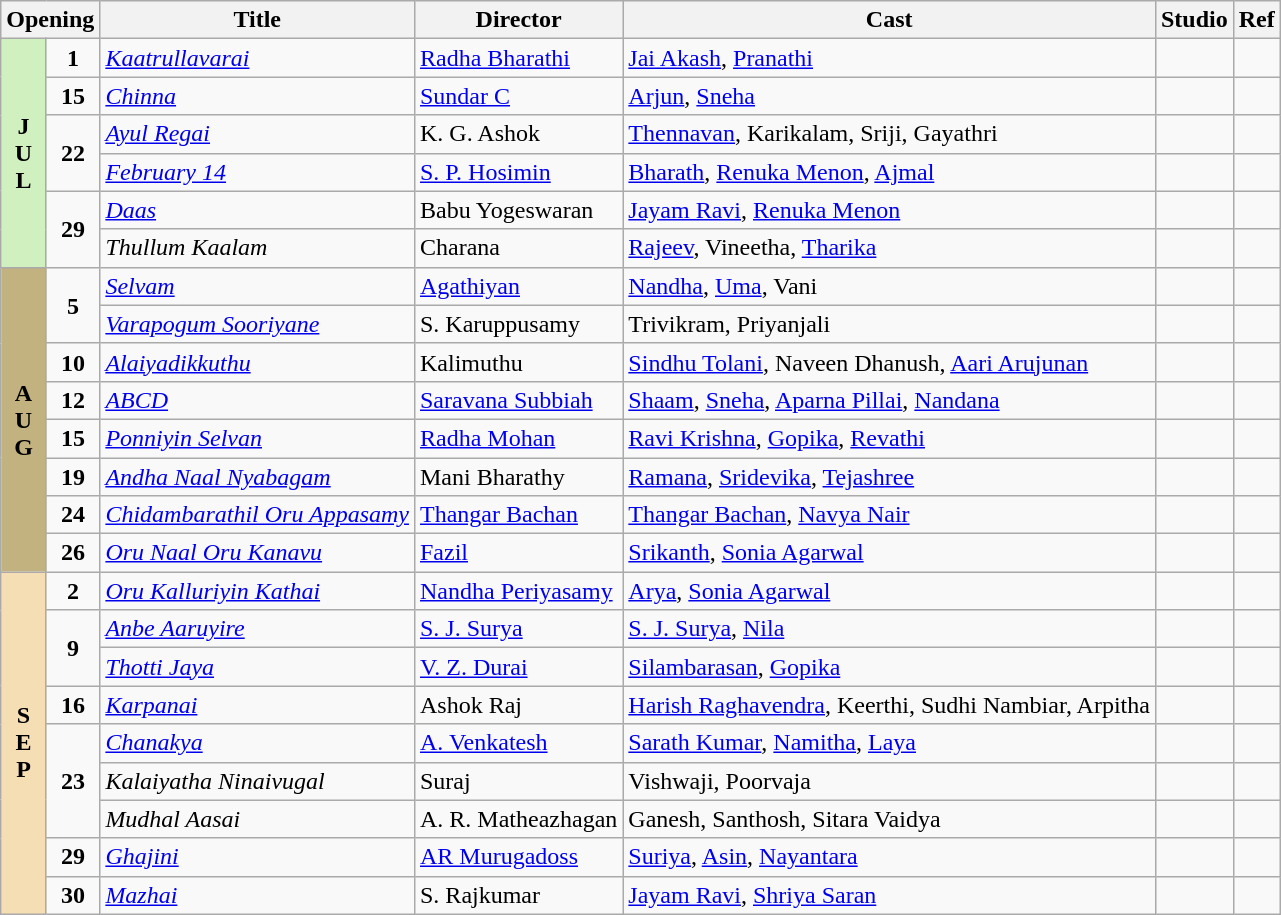<table class="wikitable">
<tr>
<th colspan="2">Opening</th>
<th>Title</th>
<th>Director</th>
<th>Cast</th>
<th>Studio</th>
<th>Ref</th>
</tr>
<tr July!>
<td rowspan="6" valign="center" align="center" style="background:	#d0f0c0; textcolor:#000;"><strong>J<br>U<br>L</strong></td>
<td rowspan="1" align="center"><strong>1</strong></td>
<td><em><a href='#'>Kaatrullavarai</a></em></td>
<td><a href='#'>Radha Bharathi</a></td>
<td><a href='#'>Jai Akash</a>, <a href='#'>Pranathi</a></td>
<td></td>
<td></td>
</tr>
<tr>
<td rowspan="1" align="center"><strong>15</strong></td>
<td><em><a href='#'>Chinna</a></em></td>
<td><a href='#'>Sundar C</a></td>
<td><a href='#'>Arjun</a>, <a href='#'>Sneha</a></td>
<td></td>
<td></td>
</tr>
<tr>
<td rowspan="2" align="center"><strong>22</strong></td>
<td><em><a href='#'>Ayul Regai</a></em></td>
<td>K. G. Ashok</td>
<td><a href='#'>Thennavan</a>, Karikalam, Sriji, Gayathri</td>
<td></td>
<td></td>
</tr>
<tr>
<td><em><a href='#'>February 14</a></em></td>
<td><a href='#'>S. P. Hosimin</a></td>
<td><a href='#'>Bharath</a>, <a href='#'>Renuka Menon</a>, <a href='#'>Ajmal</a></td>
<td></td>
<td></td>
</tr>
<tr>
<td rowspan="2" align="center"><strong>29</strong></td>
<td><em><a href='#'>Daas</a></em></td>
<td>Babu Yogeswaran</td>
<td><a href='#'>Jayam Ravi</a>, <a href='#'>Renuka Menon</a></td>
<td></td>
<td></td>
</tr>
<tr>
<td><em>Thullum Kaalam</em></td>
<td>Charana</td>
<td><a href='#'>Rajeev</a>, Vineetha, <a href='#'>Tharika</a></td>
<td></td>
<td></td>
</tr>
<tr August!>
<td rowspan="8" valign="center" align="center" style="background:#C2B280;"><strong>A<br>U<br>G</strong></td>
<td rowspan="2" align="center"><strong>5</strong></td>
<td><em><a href='#'>Selvam</a></em></td>
<td><a href='#'>Agathiyan</a></td>
<td><a href='#'>Nandha</a>, <a href='#'>Uma</a>, Vani</td>
<td></td>
<td></td>
</tr>
<tr>
<td><em><a href='#'>Varapogum Sooriyane</a></em></td>
<td>S. Karuppusamy</td>
<td>Trivikram, Priyanjali</td>
<td></td>
<td></td>
</tr>
<tr>
<td rowspan="1" align="center"><strong>10</strong></td>
<td><em><a href='#'>Alaiyadikkuthu</a></em></td>
<td>Kalimuthu</td>
<td><a href='#'>Sindhu Tolani</a>, Naveen Dhanush, <a href='#'>Aari Arujunan</a></td>
<td></td>
<td></td>
</tr>
<tr>
<td rowspan="1" align="center"><strong>12</strong></td>
<td><em><a href='#'>ABCD</a></em></td>
<td><a href='#'>Saravana Subbiah</a></td>
<td><a href='#'>Shaam</a>, <a href='#'>Sneha</a>, <a href='#'>Aparna Pillai</a>, <a href='#'>Nandana</a></td>
<td></td>
<td></td>
</tr>
<tr>
<td rowspan="1" align="center"><strong>15</strong></td>
<td><em><a href='#'>Ponniyin Selvan</a></em></td>
<td><a href='#'>Radha Mohan</a></td>
<td><a href='#'>Ravi Krishna</a>, <a href='#'>Gopika</a>, <a href='#'>Revathi</a></td>
<td></td>
<td></td>
</tr>
<tr>
<td rowspan="1" align="center"><strong>19</strong></td>
<td><em><a href='#'>Andha Naal Nyabagam</a></em></td>
<td>Mani Bharathy</td>
<td><a href='#'>Ramana</a>, <a href='#'>Sridevika</a>, <a href='#'>Tejashree</a></td>
<td></td>
<td></td>
</tr>
<tr>
<td rowspan="1" align="center"><strong>24</strong></td>
<td><em><a href='#'>Chidambarathil Oru Appasamy</a></em></td>
<td><a href='#'>Thangar Bachan</a></td>
<td><a href='#'>Thangar Bachan</a>, <a href='#'>Navya Nair</a></td>
<td></td>
<td></td>
</tr>
<tr>
<td rowspan="1" align="center"><strong>26</strong></td>
<td><em><a href='#'>Oru Naal Oru Kanavu</a></em></td>
<td><a href='#'>Fazil</a></td>
<td><a href='#'>Srikanth</a>, <a href='#'>Sonia Agarwal</a></td>
<td></td>
<td></td>
</tr>
<tr September!>
<td rowspan="9" valign="center" align="center" style="background:#F5DEB3; textcolor:#000;"><strong>S<br>E<br>P</strong></td>
<td rowspan="1" align="center"><strong>2</strong></td>
<td><em><a href='#'>Oru Kalluriyin Kathai</a></em></td>
<td><a href='#'>Nandha Periyasamy</a></td>
<td><a href='#'>Arya</a>, <a href='#'>Sonia Agarwal</a></td>
<td></td>
<td></td>
</tr>
<tr>
<td rowspan="2" align="center"><strong>9</strong></td>
<td><em><a href='#'>Anbe Aaruyire</a></em></td>
<td><a href='#'>S. J. Surya</a></td>
<td><a href='#'>S. J. Surya</a>, <a href='#'>Nila</a></td>
<td></td>
<td></td>
</tr>
<tr>
<td><em><a href='#'>Thotti Jaya</a></em></td>
<td><a href='#'>V. Z. Durai</a></td>
<td><a href='#'>Silambarasan</a>, <a href='#'>Gopika</a></td>
<td></td>
<td></td>
</tr>
<tr>
<td rowspan="1" align="center"><strong>16</strong></td>
<td><em><a href='#'>Karpanai</a></em></td>
<td>Ashok Raj</td>
<td><a href='#'>Harish Raghavendra</a>, Keerthi, Sudhi Nambiar, Arpitha</td>
<td></td>
<td></td>
</tr>
<tr>
<td rowspan="3" align="center"><strong>23</strong></td>
<td><em><a href='#'>Chanakya</a></em></td>
<td><a href='#'>A. Venkatesh</a></td>
<td><a href='#'>Sarath Kumar</a>, <a href='#'>Namitha</a>, <a href='#'>Laya</a></td>
<td></td>
<td></td>
</tr>
<tr>
<td><em>Kalaiyatha Ninaivugal</em></td>
<td>Suraj</td>
<td>Vishwaji, Poorvaja</td>
<td></td>
<td></td>
</tr>
<tr>
<td><em>Mudhal Aasai</em></td>
<td>A. R. Matheazhagan</td>
<td>Ganesh, Santhosh, Sitara Vaidya</td>
<td></td>
<td></td>
</tr>
<tr>
<td rowspan="1" align="center"><strong>29</strong></td>
<td><em><a href='#'>Ghajini</a></em></td>
<td><a href='#'>AR Murugadoss</a></td>
<td><a href='#'>Suriya</a>, <a href='#'>Asin</a>, <a href='#'>Nayantara</a></td>
<td></td>
<td></td>
</tr>
<tr>
<td rowspan="1" align="center"><strong>30</strong></td>
<td><em><a href='#'>Mazhai</a></em></td>
<td>S. Rajkumar</td>
<td><a href='#'>Jayam Ravi</a>, <a href='#'>Shriya Saran</a></td>
<td></td>
<td></td>
</tr>
</table>
